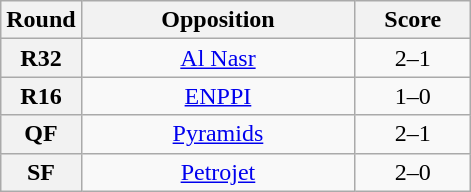<table class="wikitable plainrowheaders" style="text-align:center;margin:0">
<tr>
<th scope="col" style="width:25px">Round</th>
<th scope="col" style="width:175px">Opposition</th>
<th scope="col" style="width:70px">Score</th>
</tr>
<tr>
<th scope=row style="text-align:center">R32</th>
<td><a href='#'>Al Nasr</a></td>
<td>2–1</td>
</tr>
<tr>
<th scope=row style="text-align:center">R16</th>
<td><a href='#'>ENPPI</a></td>
<td>1–0</td>
</tr>
<tr>
<th scope=row style="text-align:center">QF</th>
<td><a href='#'>Pyramids</a></td>
<td>2–1</td>
</tr>
<tr>
<th scope=row style="text-align:center">SF</th>
<td><a href='#'>Petrojet</a></td>
<td>2–0</td>
</tr>
</table>
